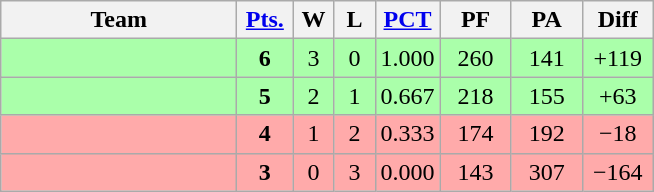<table class=wikitable>
<tr align=center>
<th width=150px>Team</th>
<th width=30px><a href='#'>Pts.</a></th>
<th width=20px>W</th>
<th width=20px>L</th>
<th><a href='#'>PCT</a></th>
<th width=40px>PF</th>
<th width=40px>PA</th>
<th width=40px>Diff</th>
</tr>
<tr align=center bgcolor=#aaffaa>
<td align=left></td>
<td><strong>6</strong></td>
<td>3</td>
<td>0</td>
<td>1.000</td>
<td>260</td>
<td>141</td>
<td>+119</td>
</tr>
<tr align=center bgcolor=#aaffaa>
<td align=left></td>
<td><strong>5</strong></td>
<td>2</td>
<td>1</td>
<td>0.667</td>
<td>218</td>
<td>155</td>
<td>+63</td>
</tr>
<tr align=center bgcolor=#ffaaaa>
<td align=left></td>
<td><strong>4</strong></td>
<td>1</td>
<td>2</td>
<td>0.333</td>
<td>174</td>
<td>192</td>
<td>−18</td>
</tr>
<tr align=center bgcolor=#ffaaaa>
<td align=left></td>
<td><strong>3</strong></td>
<td>0</td>
<td>3</td>
<td>0.000</td>
<td>143</td>
<td>307</td>
<td>−164</td>
</tr>
</table>
